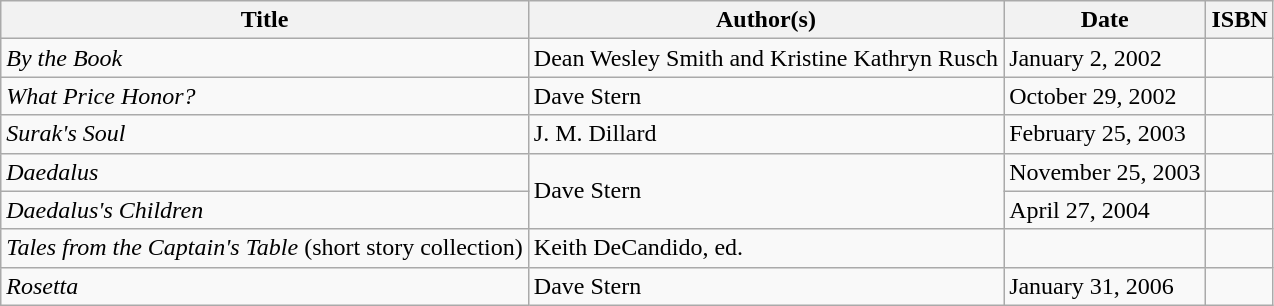<table class="wikitable">
<tr>
<th>Title</th>
<th>Author(s)</th>
<th>Date</th>
<th>ISBN</th>
</tr>
<tr>
<td><em>By the Book</em></td>
<td>Dean Wesley Smith and Kristine Kathryn Rusch</td>
<td>January 2, 2002</td>
<td></td>
</tr>
<tr>
<td><em>What Price Honor?</em></td>
<td>Dave Stern</td>
<td>October 29, 2002</td>
<td></td>
</tr>
<tr>
<td><em>Surak's Soul</em></td>
<td>J. M. Dillard</td>
<td>February 25, 2003</td>
<td></td>
</tr>
<tr>
<td><em>Daedalus</em></td>
<td rowspan="2">Dave Stern</td>
<td>November 25, 2003</td>
<td></td>
</tr>
<tr>
<td><em>Daedalus's Children</em></td>
<td>April 27, 2004</td>
<td></td>
</tr>
<tr>
<td><em>Tales from the Captain's Table</em> (short story collection)</td>
<td>Keith DeCandido, ed.</td>
<td></td>
<td></td>
</tr>
<tr>
<td><em>Rosetta</em></td>
<td>Dave Stern</td>
<td>January 31, 2006</td>
<td></td>
</tr>
</table>
